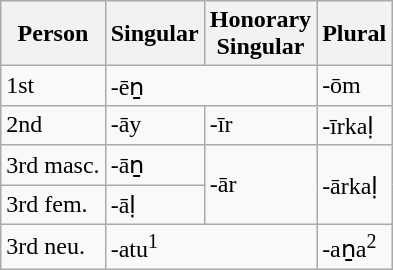<table class="wikitable">
<tr>
<th>Person</th>
<th>Singular</th>
<th>Honorary<br>Singular</th>
<th>Plural</th>
</tr>
<tr>
<td>1st</td>
<td colspan="2">-ēṉ</td>
<td>-ōm</td>
</tr>
<tr>
<td>2nd</td>
<td>-āy</td>
<td>-īr</td>
<td>-īrkaḷ</td>
</tr>
<tr>
<td>3rd masc.</td>
<td>-āṉ</td>
<td rowspan="2">-ār</td>
<td rowspan="2">-ārkaḷ</td>
</tr>
<tr>
<td>3rd fem.</td>
<td>-āḷ</td>
</tr>
<tr>
<td>3rd neu.</td>
<td colspan="2">-atu<sup>1</sup></td>
<td>-aṉa<sup>2</sup></td>
</tr>
</table>
